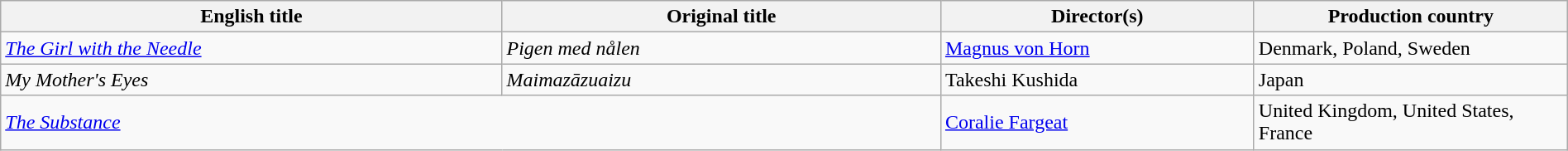<table class="wikitable" width=100%>
<tr>
<th scope="col" width="32%">English title</th>
<th scope="col" width="28%">Original title</th>
<th scope="col" width="20%">Director(s)</th>
<th scope="col" width="20%">Production country</th>
</tr>
<tr>
<td><em><a href='#'>The Girl with the Needle</a></em></td>
<td><em>Pigen med nålen</em></td>
<td><a href='#'>Magnus von Horn</a></td>
<td>Denmark, Poland, Sweden</td>
</tr>
<tr>
<td><em>My Mother's Eyes</em></td>
<td><em>Maimazāzuaizu</em></td>
<td>Takeshi Kushida</td>
<td>Japan</td>
</tr>
<tr>
<td colspan=2><em><a href='#'>The Substance</a></em></td>
<td><a href='#'>Coralie Fargeat</a></td>
<td>United Kingdom, United States, France</td>
</tr>
</table>
